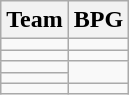<table class=wikitable>
<tr>
<th>Team</th>
<th>BPG</th>
</tr>
<tr>
<td></td>
<td></td>
</tr>
<tr>
<td></td>
<td></td>
</tr>
<tr>
<td></td>
<td rowspan=2></td>
</tr>
<tr>
<td></td>
</tr>
<tr>
<td></td>
<td></td>
</tr>
</table>
